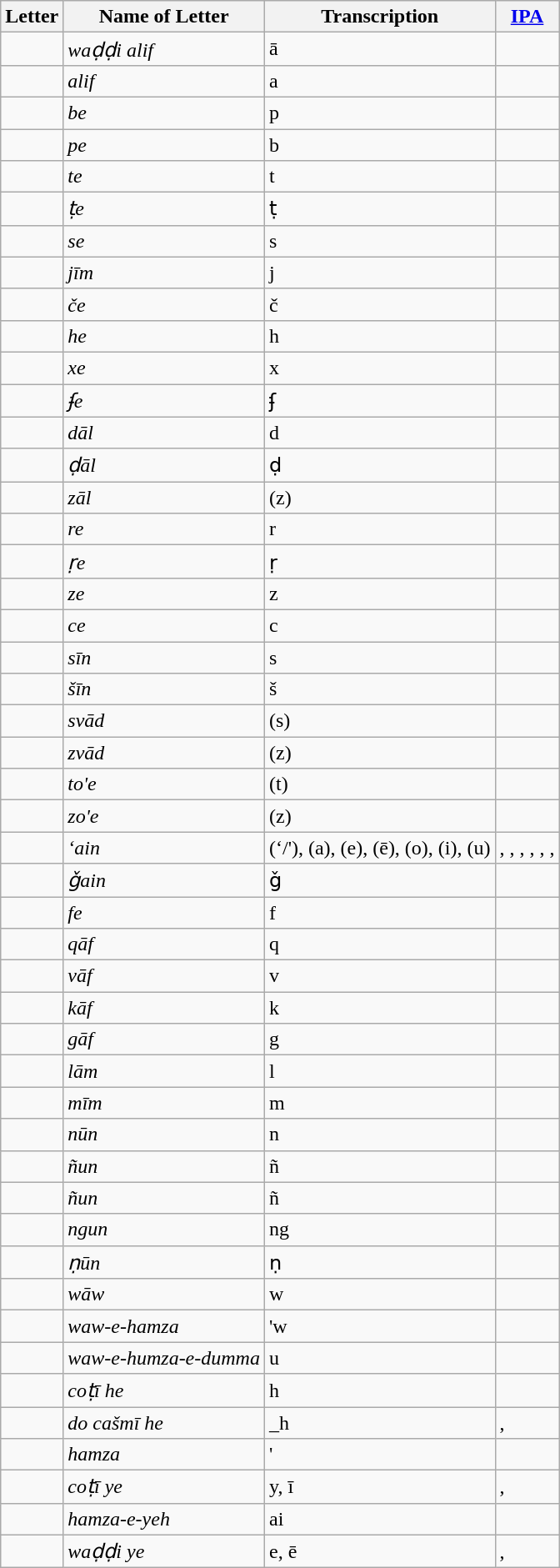<table class="wikitable">
<tr>
<th>Letter</th>
<th>Name of Letter</th>
<th>Transcription</th>
<th><a href='#'>IPA</a></th>
</tr>
<tr>
<td style="font-size:150%"></td>
<td><em>waḍḍi alif</em></td>
<td>ā</td>
<td></td>
</tr>
<tr>
<td style="font-size:150%"></td>
<td><em>alif</em></td>
<td>a</td>
<td></td>
</tr>
<tr>
<td style="font-size:150%"></td>
<td><em>be</em></td>
<td>p</td>
<td></td>
</tr>
<tr>
<td style="font-size:150%"></td>
<td><em>pe</em></td>
<td>b</td>
<td></td>
</tr>
<tr>
<td style="font-size:150%"></td>
<td><em>te</em></td>
<td>t</td>
<td></td>
</tr>
<tr>
<td style="font-size:150%"></td>
<td><em>ṭe</em></td>
<td>ṭ</td>
<td></td>
</tr>
<tr>
<td style="font-size:150%"></td>
<td><em>se</em></td>
<td>s</td>
<td></td>
</tr>
<tr>
<td style="font-size:150%"></td>
<td><em>jīm</em></td>
<td>j</td>
<td></td>
</tr>
<tr>
<td style="font-size:150%"></td>
<td><em>če</em></td>
<td>č</td>
<td></td>
</tr>
<tr>
<td style="font-size:150%"></td>
<td><em>he</em></td>
<td>h</td>
<td></td>
</tr>
<tr>
<td style="font-size:150%"></td>
<td><em>xe</em></td>
<td>x</td>
<td></td>
</tr>
<tr>
<td style="font-size:150%"></td>
<td><em>ʄe</em></td>
<td>ʄ</td>
<td></td>
</tr>
<tr>
<td style="font-size:150%"></td>
<td><em>dāl</em></td>
<td>d</td>
<td></td>
</tr>
<tr>
<td style="font-size:150%"></td>
<td><em>ḍāl</em></td>
<td>ḍ</td>
<td></td>
</tr>
<tr>
<td style="font-size:150%"></td>
<td><em>zāl</em></td>
<td>(z)</td>
<td></td>
</tr>
<tr>
<td style="font-size:150%"></td>
<td><em>re</em></td>
<td>r</td>
<td></td>
</tr>
<tr>
<td style="font-size:150%"></td>
<td><em>ṛe</em></td>
<td>ṛ</td>
<td></td>
</tr>
<tr>
<td style="font-size:150%"></td>
<td><em>ze</em></td>
<td>z</td>
<td></td>
</tr>
<tr>
<td style="font-size:150%"></td>
<td><em>ce</em></td>
<td>c</td>
<td></td>
</tr>
<tr>
<td style="font-size:150%"></td>
<td><em>sīn</em></td>
<td>s</td>
<td></td>
</tr>
<tr>
<td style="font-size:150%"></td>
<td><em>šīn</em></td>
<td>š</td>
<td></td>
</tr>
<tr>
<td style="font-size:150%"></td>
<td><em>svād</em></td>
<td>(s)</td>
<td></td>
</tr>
<tr>
<td style="font-size:150%"></td>
<td><em>zvād</em></td>
<td>(z)</td>
<td></td>
</tr>
<tr>
<td style="font-size:150%"></td>
<td><em>to'e</em></td>
<td>(t)</td>
<td></td>
</tr>
<tr>
<td style="font-size:150%"></td>
<td><em>zo'e</em></td>
<td>(z)</td>
<td></td>
</tr>
<tr>
<td style="font-size:150%"></td>
<td><em>‘ain</em></td>
<td>(‘/'), (a), (e), (ē), (o), (i), (u)</td>
<td>, , , , , , </td>
</tr>
<tr>
<td style="font-size:150%"></td>
<td><em>ǧain</em></td>
<td>ǧ</td>
<td></td>
</tr>
<tr>
<td style="font-size:150%"></td>
<td><em>fe</em></td>
<td>f</td>
<td></td>
</tr>
<tr>
<td style="font-size:150%"></td>
<td><em>qāf</em></td>
<td>q</td>
<td></td>
</tr>
<tr>
<td style="font-size:150%"></td>
<td><em>vāf</em></td>
<td>v</td>
<td></td>
</tr>
<tr>
<td style="font-size:150%"></td>
<td><em>kāf</em></td>
<td>k</td>
<td></td>
</tr>
<tr>
<td style="font-size:150%"></td>
<td><em>gāf</em></td>
<td>g</td>
<td></td>
</tr>
<tr>
<td style="font-size:150%"></td>
<td><em>lām</em></td>
<td>l</td>
<td></td>
</tr>
<tr>
<td style="font-size:150%"></td>
<td><em>mīm</em></td>
<td>m</td>
<td></td>
</tr>
<tr>
<td style="font-size:150%"></td>
<td><em>nūn</em></td>
<td>n</td>
<td></td>
</tr>
<tr>
<td style="font-size:150%"></td>
<td><em>ñun</em></td>
<td>ñ</td>
<td></td>
</tr>
<tr>
<td style="font-size:150%"></td>
<td><em>ñun</em></td>
<td>ñ</td>
<td></td>
</tr>
<tr>
<td style="font-size:150%"></td>
<td><em>ngun</em></td>
<td>ng</td>
<td></td>
</tr>
<tr>
<td style="font-size:150%"></td>
<td><em>ṇūn</em></td>
<td>ṇ</td>
<td></td>
</tr>
<tr>
<td style="font-size:150%"></td>
<td><em>wāw</em></td>
<td>w</td>
<td></td>
</tr>
<tr>
<td style="font-size:150%"></td>
<td><em>waw-e-hamza</em></td>
<td>'w</td>
<td></td>
</tr>
<tr>
<td style="font-size:150%"></td>
<td><em>waw-e-humza-e-dumma</em></td>
<td>u</td>
<td></td>
</tr>
<tr>
<td style="font-size:150%"></td>
<td><em>coṭī he</em></td>
<td>h</td>
<td></td>
</tr>
<tr>
<td style="font-size:150%"></td>
<td><em>do cašmī he</em></td>
<td>_h</td>
<td>, </td>
</tr>
<tr>
<td style="font-size:150%"></td>
<td><em>hamza</em></td>
<td>'</td>
<td></td>
</tr>
<tr>
<td style="font-size:150%"></td>
<td><em>coṭī ye</em></td>
<td>y, ī</td>
<td>, </td>
</tr>
<tr>
<td style="font-size:150%"></td>
<td><em>hamza-e-yeh</em></td>
<td>ai</td>
<td></td>
</tr>
<tr>
<td style="font-size:150%"></td>
<td><em>waḍḍi ye</em></td>
<td>e, ē</td>
<td>, </td>
</tr>
</table>
